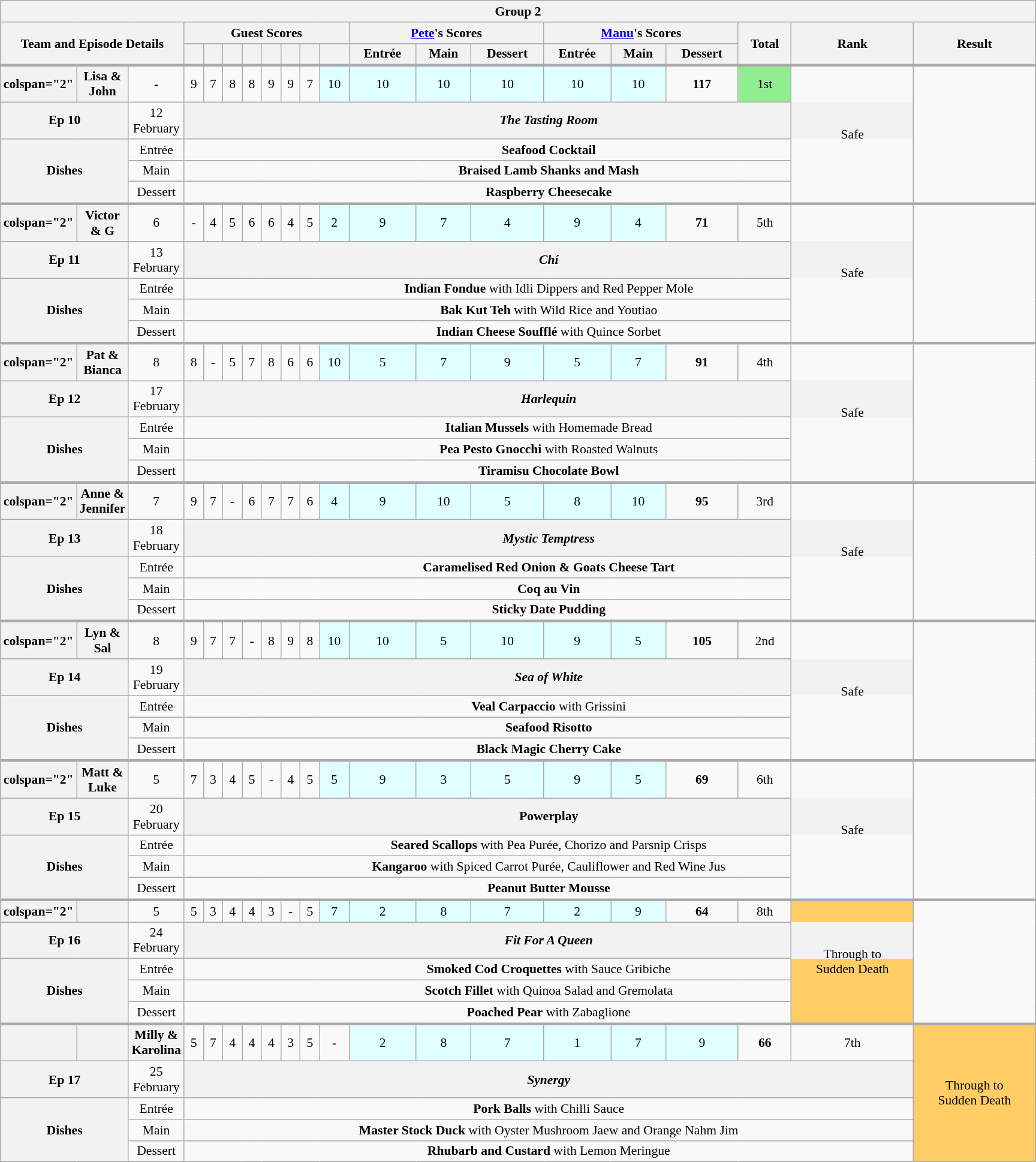<table class="wikitable plainrowheaders" style="margin:1em auto; text-align:center; font-size:90%; width:80em;">
<tr>
<th colspan="20" >Group 2</th>
</tr>
<tr>
<th scope="col" rowspan="2" colspan="3" style="width:5.5%">Team and Episode Details</th>
<th scope="col" colspan="8">Guest Scores</th>
<th scope="col" colspan="3"><a href='#'>Pete</a>'s Scores</th>
<th scope="col" colspan="3"><a href='#'>Manu</a>'s Scores</th>
<th scope="col" rowspan="2">Total<br><small></small></th>
<th scope="col" rowspan="2">Rank</th>
<th scope="col" rowspan="2">Result</th>
</tr>
<tr>
<th scope="col"></th>
<th scope="col"></th>
<th scope="col"></th>
<th scope="col"></th>
<th scope="col"></th>
<th scope="col"></th>
<th scope="col"></th>
<th scope="col"></th>
<th scope="col">Entrée</th>
<th scope="col">Main</th>
<th scope="col">Dessert</th>
<th scope="col">Entrée</th>
<th scope="col">Main</th>
<th scope="col">Dessert</th>
</tr>
<tr style="border-top:3px solid #aaa;">
</tr>
<tr>
<th>colspan="2" </th>
<th style="text-align:centre">Lisa & John</th>
<td>-</td>
<td>9</td>
<td>7</td>
<td>8</td>
<td>8</td>
<td>9</td>
<td>9</td>
<td>7</td>
<td bgcolor="#e0ffff">10</td>
<td bgcolor="#e0ffff">10</td>
<td bgcolor="#e0ffff">10</td>
<td bgcolor="#e0ffff">10</td>
<td bgcolor="#e0ffff">10</td>
<td bgcolor="#e0ffff">10</td>
<td><strong>117</strong></td>
<td bgcolor="lightgreen">1st</td>
<td rowspan="5">Safe</td>
</tr>
<tr>
<th colspan="2">Ep 10</th>
<td>12 February</td>
<th colspan="16"><em>The Tasting Room</em></th>
</tr>
<tr>
<th colspan="2" rowspan="3">Dishes</th>
<td>Entrée</td>
<td colspan="16"><strong>Seafood Cocktail</strong></td>
</tr>
<tr>
<td>Main</td>
<td colspan="16"><strong>Braised Lamb Shanks and Mash</strong></td>
</tr>
<tr>
<td>Dessert</td>
<td colspan="16"><strong>Raspberry Cheesecake</strong></td>
</tr>
<tr style="border-top:3px solid #aaa;">
<th>colspan="2" </th>
<th style="text-align:centre">Victor & G</th>
<td>6</td>
<td>-</td>
<td>4</td>
<td>5</td>
<td>6</td>
<td>6</td>
<td>4</td>
<td>5</td>
<td bgcolor="#e0ffff">2</td>
<td bgcolor="#e0ffff">9</td>
<td bgcolor="#e0ffff">7</td>
<td bgcolor="#e0ffff">4</td>
<td bgcolor="#e0ffff">9</td>
<td bgcolor="#e0ffff">4</td>
<td><strong>71</strong></td>
<td>5th</td>
<td rowspan="5">Safe</td>
</tr>
<tr>
<th colspan="2">Ep 11</th>
<td>13 February</td>
<th colspan="16"><em>Chí</em></th>
</tr>
<tr>
<th colspan="2" rowspan="3">Dishes</th>
<td>Entrée</td>
<td colspan="16"><strong>Indian Fondue</strong> with Idli Dippers and Red Pepper Mole</td>
</tr>
<tr>
<td>Main</td>
<td colspan="16"><strong>Bak Kut Teh</strong> with Wild Rice and Youtiao</td>
</tr>
<tr>
<td>Dessert</td>
<td colspan="16"><strong>Indian Cheese Soufflé</strong> with Quince Sorbet</td>
</tr>
<tr style="border-top:3px solid #aaa;">
<th>colspan="2" </th>
<th style="text-align:centre">Pat & Bianca</th>
<td>8</td>
<td>8</td>
<td>-</td>
<td>5</td>
<td>7</td>
<td>8</td>
<td>6</td>
<td>6</td>
<td bgcolor="#e0ffff">10</td>
<td bgcolor="#e0ffff">5</td>
<td bgcolor="#e0ffff">7</td>
<td bgcolor="#e0ffff">9</td>
<td bgcolor="#e0ffff">5</td>
<td bgcolor="#e0ffff">7</td>
<td><strong>91</strong></td>
<td>4th</td>
<td rowspan="5">Safe</td>
</tr>
<tr>
<th colspan="2">Ep 12</th>
<td>17 February</td>
<th colspan="16"><em>Harlequin</em></th>
</tr>
<tr>
<th colspan="2" rowspan="3">Dishes</th>
<td>Entrée</td>
<td colspan="16"><strong>Italian Mussels</strong> with Homemade Bread</td>
</tr>
<tr>
<td>Main</td>
<td colspan="16"><strong>Pea Pesto Gnocchi</strong> with Roasted Walnuts</td>
</tr>
<tr>
<td>Dessert</td>
<td colspan="16"><strong> Tiramisu Chocolate Bowl</strong></td>
</tr>
<tr style="border-top:3px solid #aaa;">
<th>colspan="2" </th>
<th style="text-align:centre">Anne & Jennifer</th>
<td>7</td>
<td>9</td>
<td>7</td>
<td>-</td>
<td>6</td>
<td>7</td>
<td>7</td>
<td>6</td>
<td bgcolor="#e0ffff">4</td>
<td bgcolor="#e0ffff">9</td>
<td bgcolor="#e0ffff">10</td>
<td bgcolor="#e0ffff">5</td>
<td bgcolor="#e0ffff">8</td>
<td bgcolor="#e0ffff">10</td>
<td><strong>95</strong></td>
<td>3rd</td>
<td rowspan="5">Safe</td>
</tr>
<tr>
<th colspan="2">Ep 13</th>
<td>18 February</td>
<th colspan="16"><em>Mystic Temptress</em></th>
</tr>
<tr>
<th colspan="2" rowspan="3">Dishes</th>
<td>Entrée</td>
<td colspan="16"><strong>Caramelised Red Onion & Goats Cheese Tart</strong></td>
</tr>
<tr>
<td>Main</td>
<td colspan="16"><strong>Coq au Vin</strong></td>
</tr>
<tr>
<td>Dessert</td>
<td colspan="16"><strong>Sticky Date Pudding</strong></td>
</tr>
<tr style="border-top:3px solid #aaa;">
<th>colspan="2" </th>
<th style="text-align:centre">Lyn & Sal</th>
<td>8</td>
<td>9</td>
<td>7</td>
<td>7</td>
<td>-</td>
<td>8</td>
<td>9</td>
<td>8</td>
<td bgcolor="#e0ffff">10</td>
<td bgcolor="#e0ffff">10</td>
<td bgcolor="#e0ffff">5</td>
<td bgcolor="#e0ffff">10</td>
<td bgcolor="#e0ffff">9</td>
<td bgcolor="#e0ffff">5</td>
<td><strong>105</strong></td>
<td>2nd</td>
<td rowspan="5">Safe</td>
</tr>
<tr>
<th colspan="2">Ep 14</th>
<td>19 February</td>
<th colspan="16"><em>Sea of White</em></th>
</tr>
<tr>
<th colspan="2" rowspan="3">Dishes</th>
<td>Entrée</td>
<td colspan="16"><strong>Veal Carpaccio</strong> with Grissini</td>
</tr>
<tr>
<td>Main</td>
<td colspan="16"><strong>Seafood Risotto</strong></td>
</tr>
<tr>
<td>Dessert</td>
<td colspan="16"><strong>Black Magic Cherry Cake</strong></td>
</tr>
<tr style="border-top:3px solid #aaa;">
<th>colspan="2" </th>
<th style="text-align:centre">Matt & Luke</th>
<td>5</td>
<td>7</td>
<td>3</td>
<td>4</td>
<td>5</td>
<td>-</td>
<td>4</td>
<td>5</td>
<td bgcolor="#e0ffff">5</td>
<td bgcolor="#e0ffff">9</td>
<td bgcolor="#e0ffff">3</td>
<td bgcolor="#e0ffff">5</td>
<td bgcolor="#e0ffff">9</td>
<td bgcolor="#e0ffff">5</td>
<td><strong>69</strong></td>
<td>6th</td>
<td rowspan="5">Safe</td>
</tr>
<tr>
<th colspan="2">Ep 15</th>
<td>20 February</td>
<th colspan="16">Powerplay</th>
</tr>
<tr>
<th colspan="2" rowspan="3">Dishes</th>
<td>Entrée</td>
<td colspan="16"><strong>Seared Scallops</strong> with Pea Purée, Chorizo and Parsnip Crisps</td>
</tr>
<tr>
<td>Main</td>
<td colspan="16"><strong>Kangaroo</strong> with Spiced Carrot Purée, Cauliflower and Red Wine Jus</td>
</tr>
<tr>
<td>Dessert</td>
<td colspan="16"><strong>Peanut Butter Mousse</strong></td>
</tr>
<tr style="border-top:3px solid #aaa;">
<th>colspan="2" </th>
<th style="text-align:centre"></th>
<td>5</td>
<td>5</td>
<td>3</td>
<td>4</td>
<td>4</td>
<td>3</td>
<td>-</td>
<td>5</td>
<td bgcolor="#e0ffff">7</td>
<td bgcolor="#e0ffff">2</td>
<td bgcolor="#e0ffff">8</td>
<td bgcolor="#e0ffff">7</td>
<td bgcolor="#e0ffff">2</td>
<td bgcolor="#e0ffff">9</td>
<td><strong>64</strong></td>
<td>8th</td>
<td rowspan="5" style="background:#FFCC66">Through to <br> Sudden Death</td>
</tr>
<tr>
<th colspan="2">Ep 16</th>
<td>24 February</td>
<th colspan="16"><em>Fit For A Queen</em></th>
</tr>
<tr>
<th colspan="2" rowspan="3">Dishes</th>
<td>Entrée</td>
<td colspan="16"><strong>Smoked Cod Croquettes</strong> with Sauce Gribiche</td>
</tr>
<tr>
<td>Main</td>
<td colspan="16"><strong>Scotch Fillet</strong> with Quinoa Salad and Gremolata</td>
</tr>
<tr>
<td>Dessert</td>
<td colspan="16"><strong>Poached Pear</strong> with Zabaglione</td>
</tr>
<tr style="border-top:3px solid #aaa;">
<th></th>
<th></th>
<th style="text-align:centre">Milly & Karolina</th>
<td>5</td>
<td>7</td>
<td>4</td>
<td>4</td>
<td>4</td>
<td>3</td>
<td>5</td>
<td>-</td>
<td bgcolor="#e0ffff">2</td>
<td bgcolor="#e0ffff">8</td>
<td bgcolor="#e0ffff">7</td>
<td bgcolor="#e0ffff">1</td>
<td bgcolor="#e0ffff">7</td>
<td bgcolor="#e0ffff">9</td>
<td><strong>66</strong></td>
<td>7th</td>
<td rowspan="5" style="background:#FFCC66">Through to <br> Sudden Death</td>
</tr>
<tr>
<th colspan="2">Ep 17</th>
<td>25 February</td>
<th colspan="16"><em>Synergy</em></th>
</tr>
<tr>
<th colspan="2" rowspan="3">Dishes</th>
<td>Entrée</td>
<td colspan="16"><strong>Pork Balls</strong> with Chilli Sauce</td>
</tr>
<tr>
<td>Main</td>
<td colspan="16"><strong>Master Stock Duck</strong> with Oyster Mushroom Jaew and Orange Nahm Jim</td>
</tr>
<tr>
<td>Dessert</td>
<td colspan="16"><strong>Rhubarb and Custard</strong> with Lemon Meringue</td>
</tr>
</table>
